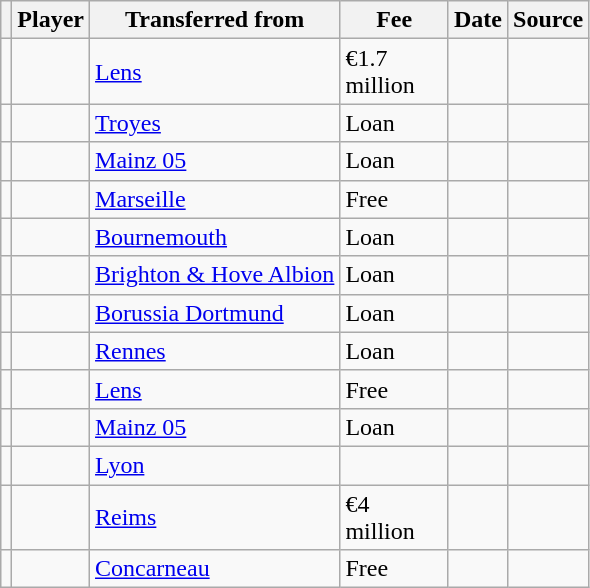<table class="wikitable plainrowheaders sortable">
<tr>
<th></th>
<th scope="col">Player</th>
<th>Transferred from</th>
<th style="width: 65px;">Fee</th>
<th scope="col">Date</th>
<th scope="col">Source</th>
</tr>
<tr>
<td align="center"></td>
<td></td>
<td> <a href='#'>Lens</a></td>
<td>€1.7 million</td>
<td></td>
<td></td>
</tr>
<tr>
<td align="center"></td>
<td></td>
<td> <a href='#'>Troyes</a></td>
<td>Loan</td>
<td></td>
<td></td>
</tr>
<tr>
<td align="center"></td>
<td></td>
<td> <a href='#'>Mainz 05</a></td>
<td>Loan</td>
<td></td>
<td></td>
</tr>
<tr>
<td align="center"></td>
<td></td>
<td> <a href='#'>Marseille</a></td>
<td>Free</td>
<td></td>
<td></td>
</tr>
<tr>
<td align="center"></td>
<td></td>
<td> <a href='#'>Bournemouth</a></td>
<td>Loan</td>
<td></td>
<td></td>
</tr>
<tr>
<td align="center"></td>
<td></td>
<td> <a href='#'>Brighton & Hove Albion</a></td>
<td>Loan</td>
<td></td>
<td></td>
</tr>
<tr>
<td align="center"></td>
<td></td>
<td> <a href='#'>Borussia Dortmund</a></td>
<td>Loan</td>
<td></td>
<td></td>
</tr>
<tr>
<td align="center"></td>
<td></td>
<td> <a href='#'>Rennes</a></td>
<td>Loan</td>
<td></td>
<td></td>
</tr>
<tr>
<td align="center"></td>
<td></td>
<td> <a href='#'>Lens</a></td>
<td>Free</td>
<td></td>
<td></td>
</tr>
<tr>
<td align="center"></td>
<td></td>
<td> <a href='#'>Mainz 05</a></td>
<td>Loan</td>
<td></td>
<td></td>
</tr>
<tr>
<td align="center"></td>
<td></td>
<td> <a href='#'>Lyon</a></td>
<td></td>
<td></td>
<td></td>
</tr>
<tr>
<td align="center"></td>
<td></td>
<td> <a href='#'>Reims</a></td>
<td>€4 million</td>
<td></td>
<td></td>
</tr>
<tr>
<td align="center"></td>
<td></td>
<td> <a href='#'>Concarneau</a></td>
<td>Free</td>
<td></td>
<td></td>
</tr>
</table>
